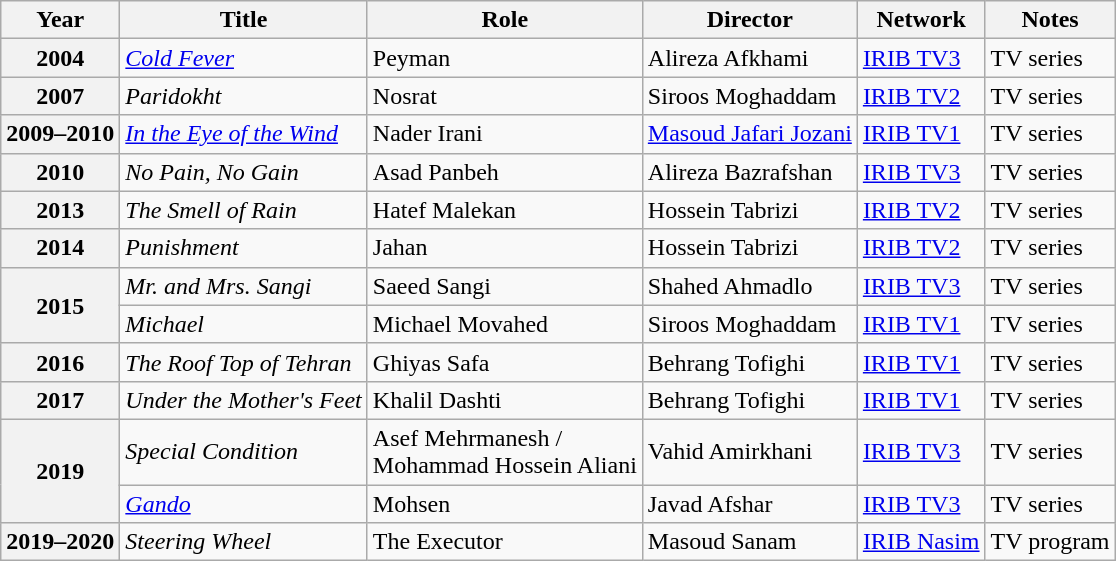<table class="wikitable plainrowheaders sortable"  style=font-size:100%>
<tr>
<th scope="col">Year</th>
<th scope="col">Title</th>
<th scope="col">Role</th>
<th scope="col">Director</th>
<th scope="col" class="unsortable">Network</th>
<th scope="col">Notes</th>
</tr>
<tr>
<th scope=row>2004</th>
<td><em><a href='#'>Cold Fever</a></em></td>
<td>Peyman</td>
<td>Alireza Afkhami</td>
<td><a href='#'>IRIB TV3</a></td>
<td>TV series</td>
</tr>
<tr>
<th scope=row>2007</th>
<td><em>Paridokht</em></td>
<td>Nosrat</td>
<td>Siroos Moghaddam</td>
<td><a href='#'>IRIB TV2</a></td>
<td>TV series</td>
</tr>
<tr>
<th scope=row>2009–2010</th>
<td><em><a href='#'>In the Eye of the Wind</a></em></td>
<td>Nader Irani</td>
<td><a href='#'>Masoud Jafari Jozani</a></td>
<td><a href='#'>IRIB TV1</a></td>
<td>TV series</td>
</tr>
<tr>
<th scope=row>2010</th>
<td><em>No Pain, No Gain</em></td>
<td>Asad Panbeh</td>
<td>Alireza Bazrafshan</td>
<td><a href='#'>IRIB TV3</a></td>
<td>TV series</td>
</tr>
<tr>
<th scope=row>2013</th>
<td><em>The Smell of Rain</em></td>
<td>Hatef Malekan</td>
<td>Hossein Tabrizi</td>
<td><a href='#'>IRIB TV2</a></td>
<td>TV series</td>
</tr>
<tr>
<th scope=row>2014</th>
<td><em>Punishment</em></td>
<td>Jahan</td>
<td>Hossein Tabrizi</td>
<td><a href='#'>IRIB TV2</a></td>
<td>TV series</td>
</tr>
<tr>
<th scope=row rowspan="2">2015</th>
<td><em>Mr. and Mrs. Sangi</em></td>
<td>Saeed Sangi</td>
<td>Shahed Ahmadlo</td>
<td><a href='#'>IRIB TV3</a></td>
<td>TV series</td>
</tr>
<tr>
<td><em>Michael</em></td>
<td>Michael Movahed</td>
<td>Siroos Moghaddam</td>
<td><a href='#'>IRIB TV1</a></td>
<td>TV series</td>
</tr>
<tr>
<th scope=row>2016</th>
<td><em>The Roof Top of Tehran</em></td>
<td>Ghiyas Safa</td>
<td>Behrang Tofighi</td>
<td><a href='#'>IRIB TV1</a></td>
<td>TV series</td>
</tr>
<tr>
<th scope=row>2017</th>
<td><em>Under the Mother's Feet</em></td>
<td>Khalil Dashti</td>
<td>Behrang Tofighi</td>
<td><a href='#'>IRIB TV1</a></td>
<td>TV series</td>
</tr>
<tr>
<th rowspan="2" scope="row">2019</th>
<td><em>Special Condition</em></td>
<td>Asef Mehrmanesh /<br>Mohammad Hossein Aliani</td>
<td>Vahid Amirkhani</td>
<td><a href='#'>IRIB TV3</a></td>
<td>TV series</td>
</tr>
<tr>
<td><a href='#'><em>Gando</em></a></td>
<td>Mohsen</td>
<td>Javad Afshar</td>
<td><a href='#'>IRIB TV3</a></td>
<td>TV series</td>
</tr>
<tr>
<th scope="row">2019–2020</th>
<td><em>Steering Wheel</em></td>
<td>The Executor</td>
<td>Masoud Sanam</td>
<td><a href='#'>IRIB Nasim</a></td>
<td>TV program</td>
</tr>
</table>
